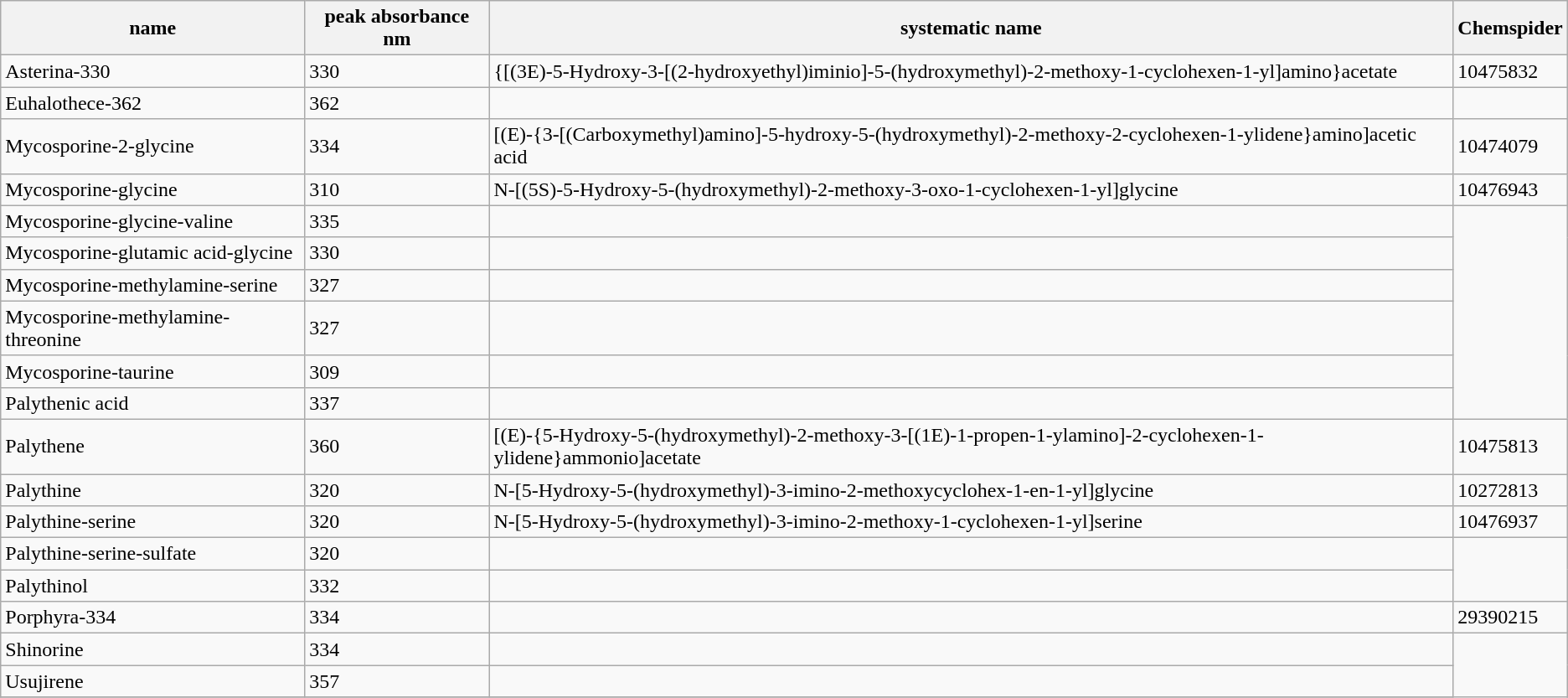<table class="wikitable">
<tr>
<th>name</th>
<th>peak absorbance nm</th>
<th>systematic name</th>
<th>Chemspider</th>
</tr>
<tr>
<td>Asterina-330</td>
<td>330</td>
<td>{[(3E)-5-Hydroxy-3-[(2-hydroxyethyl)iminio]-5-(hydroxymethyl)-2-methoxy-1-cyclohexen-1-yl]amino}acetate</td>
<td>10475832</td>
</tr>
<tr>
<td>Euhalothece-362</td>
<td>362</td>
<td></td>
</tr>
<tr>
<td>Mycosporine-2-glycine</td>
<td>334</td>
<td>[(E)-{3-[(Carboxymethyl)amino]-5-hydroxy-5-(hydroxymethyl)-2-methoxy-2-cyclohexen-1-ylidene}amino]acetic acid</td>
<td>10474079</td>
</tr>
<tr>
<td>Mycosporine-glycine</td>
<td>310</td>
<td>N-[(5S)-5-Hydroxy-5-(hydroxymethyl)-2-methoxy-3-oxo-1-cyclohexen-1-yl]glycine</td>
<td>10476943</td>
</tr>
<tr>
<td>Mycosporine-glycine-valine</td>
<td>335</td>
<td></td>
</tr>
<tr>
<td>Mycosporine-glutamic acid-glycine</td>
<td>330</td>
<td></td>
</tr>
<tr>
<td>Mycosporine-methylamine-serine</td>
<td>327</td>
<td></td>
</tr>
<tr>
<td>Mycosporine-methylamine-threonine</td>
<td>327</td>
<td></td>
</tr>
<tr>
<td>Mycosporine-taurine</td>
<td>309</td>
<td></td>
</tr>
<tr>
<td>Palythenic acid</td>
<td>337</td>
<td></td>
</tr>
<tr>
<td>Palythene</td>
<td>360</td>
<td>[(E)-{5-Hydroxy-5-(hydroxymethyl)-2-methoxy-3-[(1E)-1-propen-1-ylamino]-2-cyclohexen-1-ylidene}ammonio]acetate</td>
<td>10475813</td>
</tr>
<tr>
<td>Palythine</td>
<td>320</td>
<td>N-[5-Hydroxy-5-(hydroxymethyl)-3-imino-2-methoxycyclohex-1-en-1-yl]glycine</td>
<td>10272813</td>
</tr>
<tr>
<td>Palythine-serine</td>
<td>320</td>
<td>N-[5-Hydroxy-5-(hydroxymethyl)-3-imino-2-methoxy-1-cyclohexen-1-yl]serine</td>
<td>10476937</td>
</tr>
<tr>
<td>Palythine-serine-sulfate</td>
<td>320</td>
<td></td>
</tr>
<tr>
<td>Palythinol</td>
<td>332</td>
<td></td>
</tr>
<tr>
<td>Porphyra-334</td>
<td>334</td>
<td></td>
<td>29390215</td>
</tr>
<tr>
<td>Shinorine</td>
<td>334</td>
<td></td>
</tr>
<tr>
<td>Usujirene</td>
<td>357</td>
<td></td>
</tr>
<tr>
</tr>
</table>
